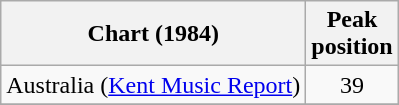<table class="wikitable sortable">
<tr>
<th>Chart (1984)</th>
<th>Peak<br>position</th>
</tr>
<tr>
<td align="left">Australia (<a href='#'>Kent Music Report</a>)</td>
<td align="center">39</td>
</tr>
<tr>
</tr>
</table>
